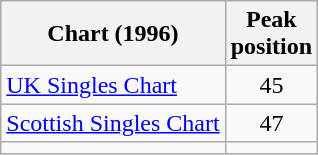<table class="wikitable">
<tr>
<th align="center">Chart (1996)</th>
<th align="center">Peak<br>position</th>
</tr>
<tr>
<td><a href='#'>UK Singles Chart</a></td>
<td align="center">45</td>
</tr>
<tr>
<td><a href='#'>Scottish Singles Chart</a></td>
<td align="center">47</td>
</tr>
<tr>
<td></td>
</tr>
</table>
